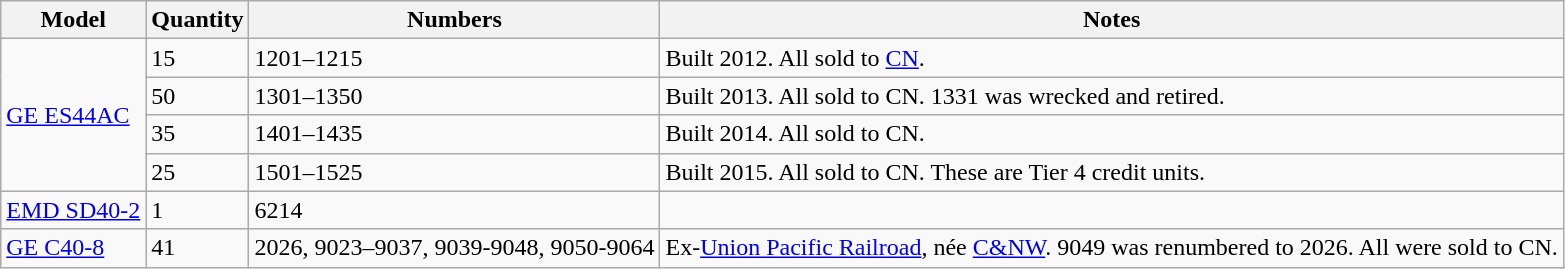<table class="wikitable">
<tr>
<th>Model</th>
<th>Quantity</th>
<th>Numbers</th>
<th>Notes</th>
</tr>
<tr>
<td rowspan="4"><a href='#'>GE ES44AC</a></td>
<td>15</td>
<td>1201–1215</td>
<td>Built 2012. All sold to <a href='#'>CN</a>.</td>
</tr>
<tr>
<td>50</td>
<td>1301–1350</td>
<td>Built 2013. All sold to CN. 1331 was wrecked and retired.</td>
</tr>
<tr>
<td>35</td>
<td>1401–1435</td>
<td>Built 2014. All sold to CN.</td>
</tr>
<tr>
<td>25</td>
<td>1501–1525</td>
<td>Built 2015. All sold to CN. These are Tier 4 credit units.</td>
</tr>
<tr>
<td><a href='#'>EMD SD40-2</a></td>
<td>1</td>
<td>6214</td>
<td></td>
</tr>
<tr>
<td><a href='#'>GE C40-8</a></td>
<td>41</td>
<td>2026, 9023–9037, 9039-9048, 9050-9064</td>
<td>Ex-<a href='#'>Union Pacific Railroad</a>, née <a href='#'>C&NW</a>. 9049 was renumbered to 2026. All were sold to CN.</td>
</tr>
</table>
